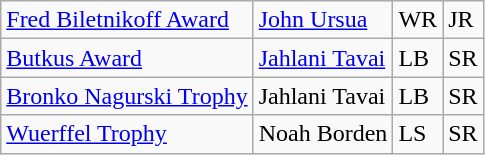<table class="wikitable">
<tr>
<td><a href='#'>Fred Biletnikoff Award</a></td>
<td><a href='#'>John Ursua</a></td>
<td>WR</td>
<td>JR</td>
</tr>
<tr>
<td><a href='#'>Butkus Award</a></td>
<td><a href='#'>Jahlani Tavai</a></td>
<td>LB</td>
<td>SR</td>
</tr>
<tr>
<td><a href='#'>Bronko Nagurski Trophy</a></td>
<td>Jahlani Tavai</td>
<td>LB</td>
<td>SR</td>
</tr>
<tr>
<td><a href='#'>Wuerffel Trophy</a></td>
<td>Noah Borden</td>
<td>LS</td>
<td>SR</td>
</tr>
</table>
